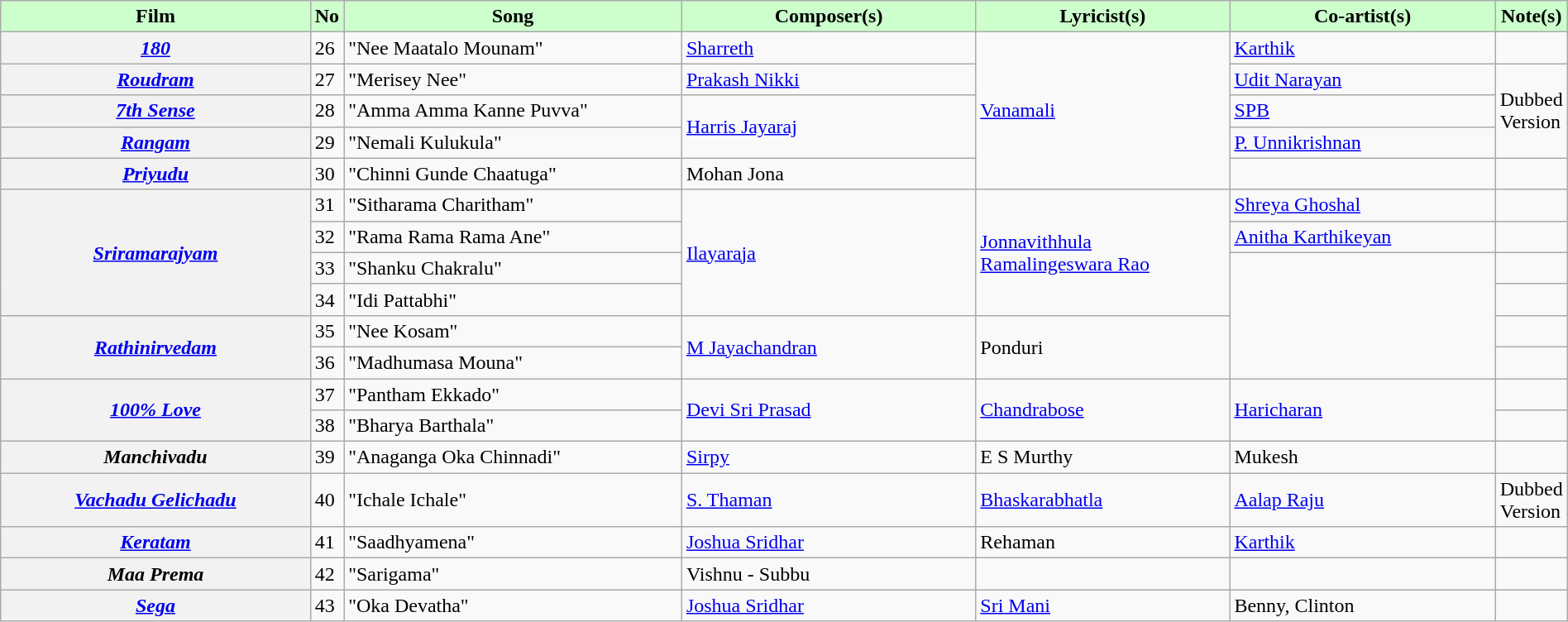<table class="wikitable plainrowheaders" width="100%" textcolor:#000;">
<tr style="background:#cfc; text-align:center;">
<td scope="col" width=21%><strong>Film</strong></td>
<td><strong>No</strong></td>
<td scope="col" width=23%><strong>Song</strong></td>
<td scope="col" width=20%><strong>Composer(s)</strong></td>
<td scope="col" width=17%><strong>Lyricist(s)</strong></td>
<td scope="col" width=18%><strong>Co-artist(s)</strong></td>
<td><strong>Note(s)</strong></td>
</tr>
<tr>
<th><em><a href='#'>180</a></em></th>
<td>26</td>
<td>"Nee Maatalo Mounam"</td>
<td><a href='#'>Sharreth</a></td>
<td rowspan="5"><a href='#'>Vanamali</a></td>
<td><a href='#'>Karthik</a></td>
<td></td>
</tr>
<tr>
<th><em><a href='#'>Roudram</a></em></th>
<td>27</td>
<td>"Merisey Nee"</td>
<td><a href='#'>Prakash Nikki</a></td>
<td><a href='#'>Udit Narayan</a></td>
<td rowspan="3">Dubbed Version</td>
</tr>
<tr>
<th><a href='#'><em>7th Sense</em></a></th>
<td>28</td>
<td>"Amma Amma Kanne Puvva"</td>
<td rowspan="2"><a href='#'>Harris Jayaraj</a></td>
<td><a href='#'>SPB</a></td>
</tr>
<tr>
<th><em><a href='#'>Rangam</a></em></th>
<td>29</td>
<td>"Nemali Kulukula"</td>
<td><a href='#'>P. Unnikrishnan</a></td>
</tr>
<tr>
<th><em><a href='#'>Priyudu</a></em></th>
<td>30</td>
<td>"Chinni Gunde Chaatuga"</td>
<td>Mohan Jona</td>
<td></td>
<td></td>
</tr>
<tr>
<th rowspan="4"><em><a href='#'>Sriramarajyam</a></em></th>
<td>31</td>
<td>"Sitharama Charitham"</td>
<td rowspan="4"><a href='#'>Ilayaraja</a></td>
<td rowspan="4"><a href='#'>Jonnavithhula Ramalingeswara Rao</a></td>
<td><a href='#'>Shreya Ghoshal</a></td>
<td></td>
</tr>
<tr>
<td>32</td>
<td>"Rama Rama Rama Ane"</td>
<td><a href='#'>Anitha Karthikeyan</a></td>
<td></td>
</tr>
<tr>
<td>33</td>
<td>"Shanku Chakralu"</td>
<td rowspan="4"></td>
<td></td>
</tr>
<tr>
<td>34</td>
<td>"Idi Pattabhi"</td>
<td></td>
</tr>
<tr>
<th rowspan="2"><em><a href='#'>Rathinirvedam</a></em></th>
<td>35</td>
<td>"Nee Kosam"</td>
<td rowspan="2"><a href='#'>M Jayachandran</a></td>
<td rowspan="2">Ponduri</td>
<td></td>
</tr>
<tr>
<td>36</td>
<td>"Madhumasa Mouna"</td>
<td></td>
</tr>
<tr>
<th rowspan="2"><em><a href='#'>100% Love</a></em></th>
<td>37</td>
<td>"Pantham Ekkado"</td>
<td rowspan="2"><a href='#'>Devi Sri Prasad</a></td>
<td rowspan="2"><a href='#'>Chandrabose</a></td>
<td rowspan="2"><a href='#'>Haricharan</a></td>
<td></td>
</tr>
<tr>
<td>38</td>
<td>"Bharya Barthala"</td>
<td></td>
</tr>
<tr>
<th><em>Manchivadu</em></th>
<td>39</td>
<td>"Anaganga Oka Chinnadi"</td>
<td><a href='#'>Sirpy</a></td>
<td>E S Murthy</td>
<td>Mukesh</td>
<td></td>
</tr>
<tr>
<th><em><a href='#'>Vachadu Gelichadu</a></em></th>
<td>40</td>
<td>"Ichale Ichale"</td>
<td><a href='#'>S. Thaman</a></td>
<td><a href='#'>Bhaskarabhatla</a></td>
<td><a href='#'>Aalap Raju</a></td>
<td>Dubbed Version</td>
</tr>
<tr>
<th><em><a href='#'>Keratam</a></em></th>
<td>41</td>
<td>"Saadhyamena"</td>
<td><a href='#'>Joshua Sridhar</a></td>
<td>Rehaman</td>
<td><a href='#'>Karthik</a></td>
<td></td>
</tr>
<tr>
<th><em>Maa Prema</em></th>
<td>42</td>
<td>"Sarigama"</td>
<td>Vishnu - Subbu</td>
<td></td>
<td></td>
<td></td>
</tr>
<tr>
<th><em><a href='#'>Sega</a></em></th>
<td>43</td>
<td>"Oka Devatha"</td>
<td><a href='#'>Joshua Sridhar</a></td>
<td><a href='#'>Sri Mani</a></td>
<td>Benny, Clinton</td>
<td></td>
</tr>
</table>
